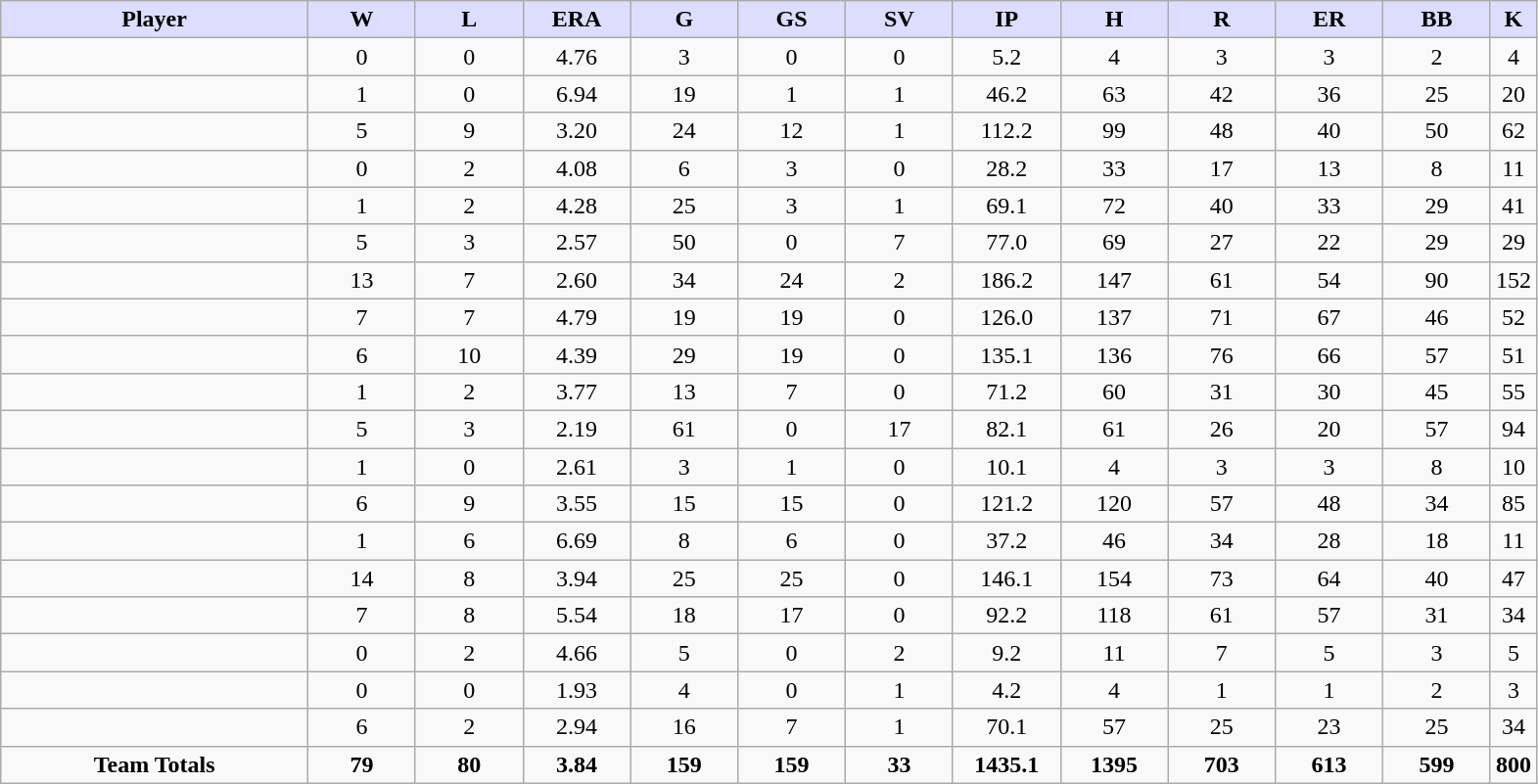<table class="wikitable" style="text-align:center;">
<tr>
<th style="background:#ddf; width:20%;"><strong>Player</strong></th>
<th style="background:#ddf; width:7%;"><strong>W</strong></th>
<th style="background:#ddf; width:7%;"><strong>L</strong></th>
<th style="background:#ddf; width:7%;"><strong>ERA</strong></th>
<th style="background:#ddf; width:7%;"><strong>G</strong></th>
<th style="background:#ddf; width:7%;"><strong>GS</strong></th>
<th style="background:#ddf; width:7%;"><strong>SV</strong></th>
<th style="background:#ddf; width:7%;"><strong>IP</strong></th>
<th style="background:#ddf; width:7%;"><strong>H</strong></th>
<th style="background:#ddf; width:7%;"><strong>R</strong></th>
<th style="background:#ddf; width:7%;"><strong>ER</strong></th>
<th style="background:#ddf; width:7%;"><strong>BB</strong></th>
<th style="background:#ddf; width:7%;"><strong>K</strong></th>
</tr>
<tr>
<td align=left></td>
<td>0</td>
<td>0</td>
<td>4.76</td>
<td>3</td>
<td>0</td>
<td>0</td>
<td>5.2</td>
<td>4</td>
<td>3</td>
<td>3</td>
<td>2</td>
<td>4</td>
</tr>
<tr>
<td align=left></td>
<td>1</td>
<td>0</td>
<td>6.94</td>
<td>19</td>
<td>1</td>
<td>1</td>
<td>46.2</td>
<td>63</td>
<td>42</td>
<td>36</td>
<td>25</td>
<td>20</td>
</tr>
<tr>
<td align=left></td>
<td>5</td>
<td>9</td>
<td>3.20</td>
<td>24</td>
<td>12</td>
<td>1</td>
<td>112.2</td>
<td>99</td>
<td>48</td>
<td>40</td>
<td>50</td>
<td>62</td>
</tr>
<tr>
<td align=left></td>
<td>0</td>
<td>2</td>
<td>4.08</td>
<td>6</td>
<td>3</td>
<td>0</td>
<td>28.2</td>
<td>33</td>
<td>17</td>
<td>13</td>
<td>8</td>
<td>11</td>
</tr>
<tr>
<td align=left></td>
<td>1</td>
<td>2</td>
<td>4.28</td>
<td>25</td>
<td>3</td>
<td>1</td>
<td>69.1</td>
<td>72</td>
<td>40</td>
<td>33</td>
<td>29</td>
<td>41</td>
</tr>
<tr>
<td align=left></td>
<td>5</td>
<td>3</td>
<td>2.57</td>
<td>50</td>
<td>0</td>
<td>7</td>
<td>77.0</td>
<td>69</td>
<td>27</td>
<td>22</td>
<td>29</td>
<td>29</td>
</tr>
<tr>
<td align=left></td>
<td>13</td>
<td>7</td>
<td>2.60</td>
<td>34</td>
<td>24</td>
<td>2</td>
<td>186.2</td>
<td>147</td>
<td>61</td>
<td>54</td>
<td>90</td>
<td>152</td>
</tr>
<tr>
<td align=left></td>
<td>7</td>
<td>7</td>
<td>4.79</td>
<td>19</td>
<td>19</td>
<td>0</td>
<td>126.0</td>
<td>137</td>
<td>71</td>
<td>67</td>
<td>46</td>
<td>52</td>
</tr>
<tr>
<td align=left></td>
<td>6</td>
<td>10</td>
<td>4.39</td>
<td>29</td>
<td>19</td>
<td>0</td>
<td>135.1</td>
<td>136</td>
<td>76</td>
<td>66</td>
<td>57</td>
<td>51</td>
</tr>
<tr>
<td align=left></td>
<td>1</td>
<td>2</td>
<td>3.77</td>
<td>13</td>
<td>7</td>
<td>0</td>
<td>71.2</td>
<td>60</td>
<td>31</td>
<td>30</td>
<td>45</td>
<td>55</td>
</tr>
<tr>
<td align=left></td>
<td>5</td>
<td>3</td>
<td>2.19</td>
<td>61</td>
<td>0</td>
<td>17</td>
<td>82.1</td>
<td>61</td>
<td>26</td>
<td>20</td>
<td>57</td>
<td>94</td>
</tr>
<tr>
<td align=left></td>
<td>1</td>
<td>0</td>
<td>2.61</td>
<td>3</td>
<td>1</td>
<td>0</td>
<td>10.1</td>
<td>4</td>
<td>3</td>
<td>3</td>
<td>8</td>
<td>10</td>
</tr>
<tr>
<td align=left></td>
<td>6</td>
<td>9</td>
<td>3.55</td>
<td>15</td>
<td>15</td>
<td>0</td>
<td>121.2</td>
<td>120</td>
<td>57</td>
<td>48</td>
<td>34</td>
<td>85</td>
</tr>
<tr>
<td align=left></td>
<td>1</td>
<td>6</td>
<td>6.69</td>
<td>8</td>
<td>6</td>
<td>0</td>
<td>37.2</td>
<td>46</td>
<td>34</td>
<td>28</td>
<td>18</td>
<td>11</td>
</tr>
<tr>
<td align=left></td>
<td>14</td>
<td>8</td>
<td>3.94</td>
<td>25</td>
<td>25</td>
<td>0</td>
<td>146.1</td>
<td>154</td>
<td>73</td>
<td>64</td>
<td>40</td>
<td>47</td>
</tr>
<tr>
<td align=left></td>
<td>7</td>
<td>8</td>
<td>5.54</td>
<td>18</td>
<td>17</td>
<td>0</td>
<td>92.2</td>
<td>118</td>
<td>61</td>
<td>57</td>
<td>31</td>
<td>34</td>
</tr>
<tr>
<td align=left></td>
<td>0</td>
<td>2</td>
<td>4.66</td>
<td>5</td>
<td>0</td>
<td>2</td>
<td>9.2</td>
<td>11</td>
<td>7</td>
<td>5</td>
<td>3</td>
<td>5</td>
</tr>
<tr>
<td align=left></td>
<td>0</td>
<td>0</td>
<td>1.93</td>
<td>4</td>
<td>0</td>
<td>1</td>
<td>4.2</td>
<td>4</td>
<td>1</td>
<td>1</td>
<td>2</td>
<td>3</td>
</tr>
<tr>
<td align=left></td>
<td>6</td>
<td>2</td>
<td>2.94</td>
<td>16</td>
<td>7</td>
<td>1</td>
<td>70.1</td>
<td>57</td>
<td>25</td>
<td>23</td>
<td>25</td>
<td>34</td>
</tr>
<tr class="sortbottom">
<td><strong>Team Totals</strong></td>
<td><strong>79</strong></td>
<td><strong>80</strong></td>
<td><strong>3.84</strong></td>
<td><strong>159</strong></td>
<td><strong>159</strong></td>
<td><strong>33</strong></td>
<td><strong>1435.1</strong></td>
<td><strong>1395</strong></td>
<td><strong>703</strong></td>
<td><strong>613</strong></td>
<td><strong>599</strong></td>
<td><strong>800</strong></td>
</tr>
</table>
